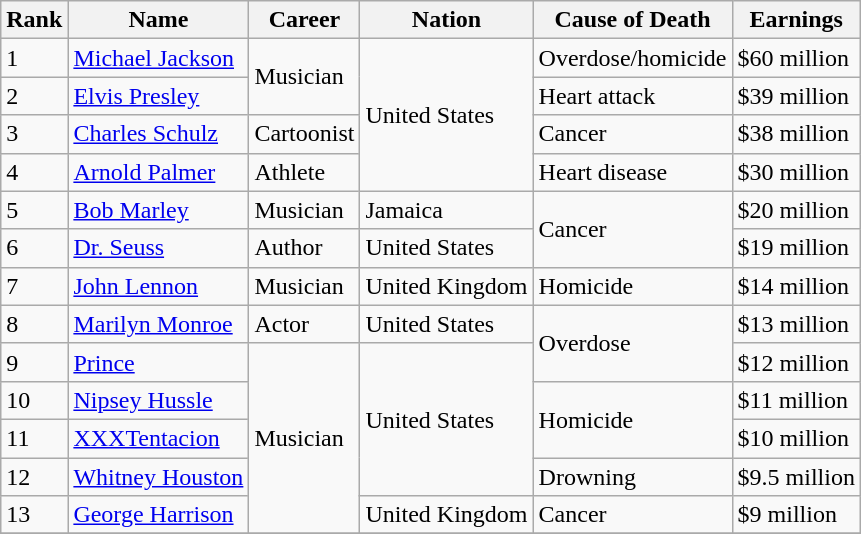<table class="wikitable sortable" border="1">
<tr>
<th scope="col">Rank</th>
<th scope="col">Name</th>
<th scope="col">Career</th>
<th scope="col">Nation</th>
<th scope="col">Cause of Death</th>
<th scope="col">Earnings</th>
</tr>
<tr>
<td>1</td>
<td><a href='#'>Michael Jackson</a></td>
<td rowspan="2">Musician</td>
<td rowspan="4">United States</td>
<td>Overdose/homicide</td>
<td>$60 million</td>
</tr>
<tr>
<td>2</td>
<td><a href='#'>Elvis Presley</a></td>
<td>Heart attack</td>
<td>$39 million</td>
</tr>
<tr>
<td>3</td>
<td><a href='#'>Charles Schulz</a></td>
<td>Cartoonist</td>
<td>Cancer</td>
<td>$38 million</td>
</tr>
<tr>
<td>4</td>
<td><a href='#'>Arnold Palmer</a></td>
<td>Athlete</td>
<td>Heart disease</td>
<td>$30 million</td>
</tr>
<tr>
<td>5</td>
<td><a href='#'>Bob Marley</a></td>
<td>Musician</td>
<td>Jamaica</td>
<td rowspan="2">Cancer</td>
<td>$20 million</td>
</tr>
<tr>
<td>6</td>
<td><a href='#'>Dr. Seuss</a></td>
<td>Author</td>
<td>United States</td>
<td>$19 million</td>
</tr>
<tr>
<td>7</td>
<td><a href='#'>John Lennon</a></td>
<td>Musician</td>
<td>United Kingdom</td>
<td>Homicide</td>
<td>$14 million</td>
</tr>
<tr>
<td>8</td>
<td><a href='#'>Marilyn Monroe</a></td>
<td>Actor</td>
<td>United States</td>
<td rowspan="2">Overdose</td>
<td>$13 million</td>
</tr>
<tr>
<td>9</td>
<td><a href='#'>Prince</a></td>
<td rowspan="5">Musician</td>
<td rowspan="4">United States</td>
<td>$12 million</td>
</tr>
<tr>
<td>10</td>
<td><a href='#'>Nipsey Hussle</a></td>
<td rowspan="2">Homicide</td>
<td>$11 million</td>
</tr>
<tr>
<td>11</td>
<td><a href='#'>XXXTentacion</a></td>
<td>$10 million</td>
</tr>
<tr>
<td>12</td>
<td><a href='#'>Whitney Houston</a></td>
<td>Drowning</td>
<td>$9.5 million</td>
</tr>
<tr>
<td>13</td>
<td><a href='#'>George Harrison</a></td>
<td>United Kingdom</td>
<td>Cancer</td>
<td>$9 million</td>
</tr>
<tr>
</tr>
</table>
